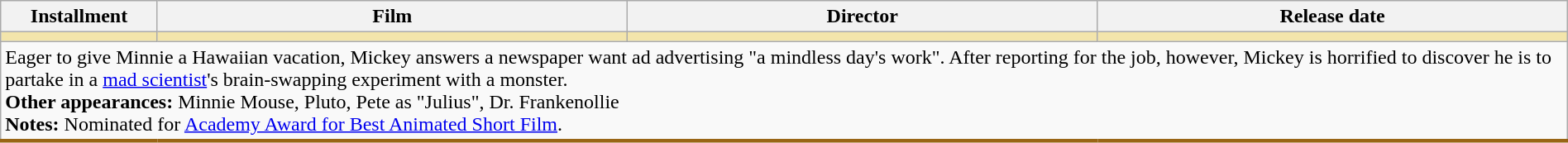<table class="wikitable" width="100%">
<tr>
<th width="10%">Installment</th>
<th width="30%">Film</th>
<th width="30%">Director</th>
<th width="30%">Release date</th>
</tr>
<tr>
<td style="background-color: #F3E5AB"></td>
<td style="background-color: #F3E5AB"></td>
<td style="background-color: #F3E5AB"></td>
<td style="background-color: #F3E5AB"></td>
</tr>
<tr style="border-bottom: 3px solid #996515;">
<td colspan="4">Eager to give Minnie a Hawaiian vacation, Mickey answers a newspaper want ad advertising "a mindless day's work". After reporting for the job, however, Mickey is horrified to discover he is to partake in a <a href='#'>mad scientist</a>'s brain-swapping experiment with a monster.<br><strong>Other appearances:</strong> Minnie Mouse, Pluto, Pete as "Julius", Dr. Frankenollie<br><strong>Notes:</strong> Nominated for <a href='#'>Academy Award for Best Animated Short Film</a>.</td>
</tr>
</table>
